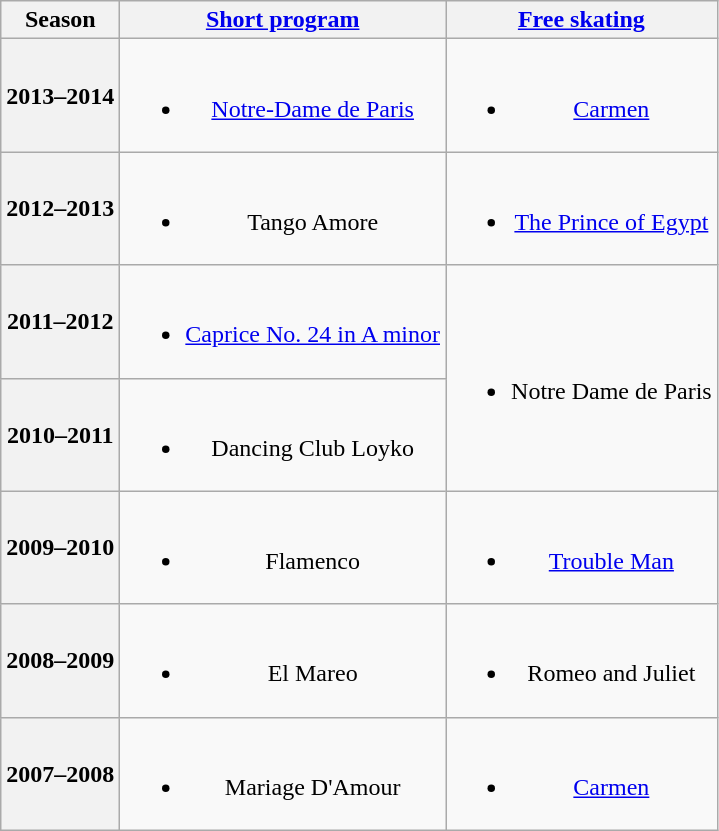<table class="wikitable" style="text-align:center">
<tr>
<th>Season</th>
<th><a href='#'>Short program</a></th>
<th><a href='#'>Free skating</a></th>
</tr>
<tr>
<th>2013–2014 <br> </th>
<td><br><ul><li><a href='#'>Notre-Dame de Paris</a> <br></li></ul></td>
<td><br><ul><li><a href='#'>Carmen</a> <br></li></ul></td>
</tr>
<tr>
<th>2012–2013 <br> </th>
<td><br><ul><li>Tango Amore <br></li></ul></td>
<td><br><ul><li><a href='#'>The Prince of Egypt</a> <br></li></ul></td>
</tr>
<tr>
<th>2011–2012 <br> </th>
<td><br><ul><li><a href='#'>Caprice No. 24 in A minor</a> <br></li></ul></td>
<td rowspan="2"><br><ul><li>Notre Dame de Paris <br></li></ul></td>
</tr>
<tr>
<th>2010–2011 <br> </th>
<td><br><ul><li>Dancing Club Loyko</li></ul></td>
</tr>
<tr>
<th>2009–2010 <br> </th>
<td><br><ul><li>Flamenco</li></ul></td>
<td><br><ul><li><a href='#'>Trouble Man</a> <br></li></ul></td>
</tr>
<tr>
<th>2008–2009 <br> </th>
<td><br><ul><li>El Mareo <br></li></ul></td>
<td><br><ul><li>Romeo and Juliet <br></li></ul></td>
</tr>
<tr>
<th>2007–2008 <br> </th>
<td><br><ul><li>Mariage D'Amour <br></li></ul></td>
<td><br><ul><li><a href='#'>Carmen</a> <br></li></ul></td>
</tr>
</table>
